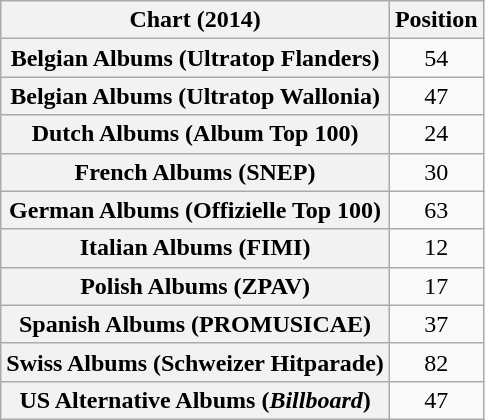<table class="wikitable plainrowheaders" style="text-align:center">
<tr>
<th scope="col">Chart (2014)</th>
<th scope="col">Position</th>
</tr>
<tr>
<th scope="row">Belgian Albums (Ultratop Flanders)</th>
<td>54</td>
</tr>
<tr>
<th scope="row">Belgian Albums (Ultratop Wallonia)</th>
<td>47</td>
</tr>
<tr>
<th scope="row">Dutch Albums (Album Top 100)</th>
<td>24</td>
</tr>
<tr>
<th scope="row">French Albums (SNEP)</th>
<td>30</td>
</tr>
<tr>
<th scope="row">German Albums (Offizielle Top 100)</th>
<td>63</td>
</tr>
<tr>
<th scope="row">Italian Albums (FIMI)</th>
<td>12</td>
</tr>
<tr>
<th scope="row">Polish Albums (ZPAV)</th>
<td>17</td>
</tr>
<tr>
<th scope="row">Spanish Albums (PROMUSICAE)</th>
<td>37</td>
</tr>
<tr>
<th scope="row">Swiss Albums (Schweizer Hitparade)</th>
<td>82</td>
</tr>
<tr>
<th scope="row">US Alternative Albums (<em>Billboard</em>)</th>
<td>47</td>
</tr>
</table>
